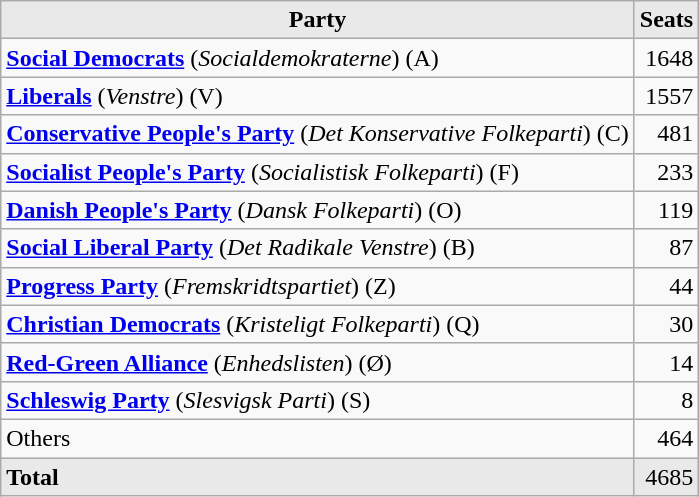<table class="wikitable">
<tr>
<th style="background-color:#E9E9E9">Party</th>
<th style="background-color:#E9E9E9">Seats</th>
</tr>
<tr>
<td><strong><a href='#'>Social Democrats</a></strong> (<em>Socialdemokraterne</em>) (A)</td>
<td align="right">1648</td>
</tr>
<tr>
<td><strong><a href='#'>Liberals</a></strong> (<em>Venstre</em>) (V)</td>
<td align="right">1557</td>
</tr>
<tr>
<td><strong><a href='#'>Conservative People's Party</a></strong> (<em>Det Konservative Folkeparti</em>) (C)</td>
<td align="right">481</td>
</tr>
<tr>
<td><strong><a href='#'>Socialist People's Party</a></strong> (<em>Socialistisk Folkeparti</em>) (F)</td>
<td align="right">233</td>
</tr>
<tr>
<td><strong><a href='#'>Danish People's Party</a></strong> (<em>Dansk Folkeparti</em>) (O)</td>
<td align="right">119</td>
</tr>
<tr>
<td><strong><a href='#'>Social Liberal Party</a></strong> (<em>Det Radikale Venstre</em>) (B)</td>
<td align="right">87</td>
</tr>
<tr>
<td><strong><a href='#'>Progress Party</a></strong> (<em>Fremskridtspartiet</em>) (Z)</td>
<td align="right">44</td>
</tr>
<tr>
<td><strong><a href='#'>Christian Democrats</a></strong> (<em>Kristeligt Folkeparti</em>) (Q)</td>
<td align="right">30</td>
</tr>
<tr>
<td><strong><a href='#'>Red-Green Alliance</a></strong> (<em>Enhedslisten</em>) (Ø)</td>
<td align="right">14</td>
</tr>
<tr>
<td><strong><a href='#'>Schleswig Party</a></strong> (<em>Slesvigsk Parti</em>) (S)</td>
<td align="right">8</td>
</tr>
<tr>
<td>Others</td>
<td align="right">464</td>
</tr>
<tr>
<td style="background-color:#E9E9E9"><strong>Total</strong></td>
<td align="right" style="background-color:#E9E9E9">4685</td>
</tr>
</table>
